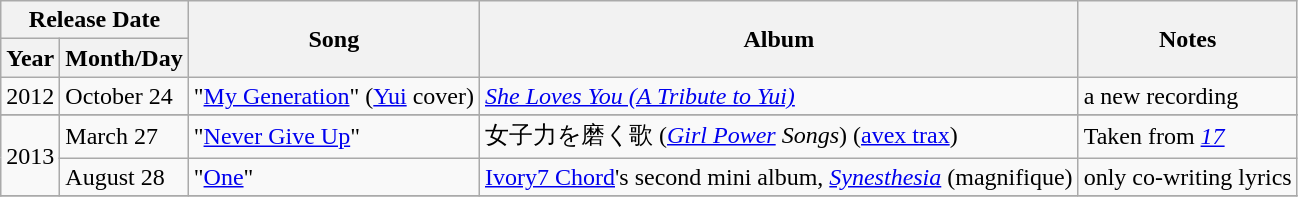<table class="wikitable">
<tr>
<th colspan="2">Release Date</th>
<th rowspan="2">Song</th>
<th rowspan="2">Album</th>
<th rowspan="2">Notes</th>
</tr>
<tr>
<th>Year</th>
<th>Month/Day</th>
</tr>
<tr>
<td>2012</td>
<td>October 24</td>
<td>"<a href='#'>My Generation</a>" (<a href='#'>Yui</a> cover)</td>
<td><em><a href='#'>She Loves You (A Tribute to Yui)</a></em></td>
<td>a new recording</td>
</tr>
<tr>
</tr>
<tr>
<td rowspan="2">2013</td>
<td>March 27</td>
<td>"<a href='#'>Never Give Up</a>"</td>
<td>女子力を磨く歌 (<em><a href='#'>Girl Power</a> Songs</em>) (<a href='#'>avex trax</a>)</td>
<td>Taken from <em><a href='#'>17</a></em></td>
</tr>
<tr>
<td>August 28</td>
<td>"<a href='#'>One</a>"</td>
<td><a href='#'>Ivory7 Chord</a>'s second mini album, <em><a href='#'>Synesthesia</a></em> (magnifique)</td>
<td>only co-writing lyrics</td>
</tr>
<tr>
</tr>
</table>
